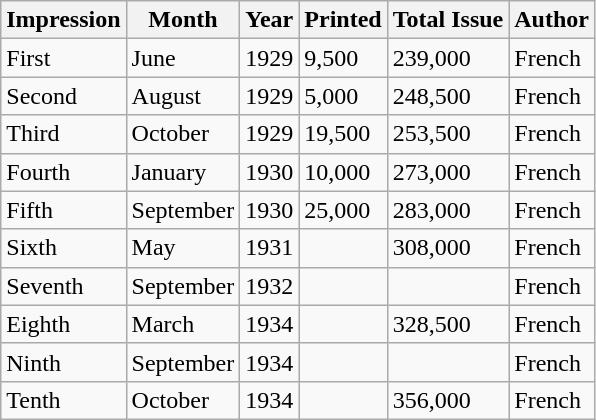<table class="wikitable">
<tr>
<th>Impression</th>
<th>Month</th>
<th>Year</th>
<th>Printed</th>
<th>Total Issue</th>
<th>Author</th>
</tr>
<tr>
<td>First</td>
<td>June</td>
<td>1929</td>
<td>9,500</td>
<td>239,000</td>
<td>French</td>
</tr>
<tr>
<td>Second</td>
<td>August</td>
<td>1929</td>
<td>5,000</td>
<td>248,500</td>
<td>French</td>
</tr>
<tr>
<td>Third</td>
<td>October</td>
<td>1929</td>
<td>19,500</td>
<td>253,500</td>
<td>French</td>
</tr>
<tr>
<td>Fourth</td>
<td>January</td>
<td>1930</td>
<td>10,000</td>
<td>273,000</td>
<td>French</td>
</tr>
<tr>
<td>Fifth</td>
<td>September</td>
<td>1930</td>
<td>25,000</td>
<td>283,000</td>
<td>French</td>
</tr>
<tr>
<td>Sixth</td>
<td>May</td>
<td>1931</td>
<td></td>
<td>308,000</td>
<td>French</td>
</tr>
<tr>
<td>Seventh</td>
<td>September</td>
<td>1932</td>
<td></td>
<td></td>
<td>French</td>
</tr>
<tr>
<td>Eighth</td>
<td>March</td>
<td>1934</td>
<td></td>
<td>328,500</td>
<td>French</td>
</tr>
<tr>
<td>Ninth</td>
<td>September</td>
<td>1934</td>
<td></td>
<td></td>
<td>French</td>
</tr>
<tr>
<td>Tenth</td>
<td>October</td>
<td>1934</td>
<td></td>
<td>356,000</td>
<td>French</td>
</tr>
</table>
